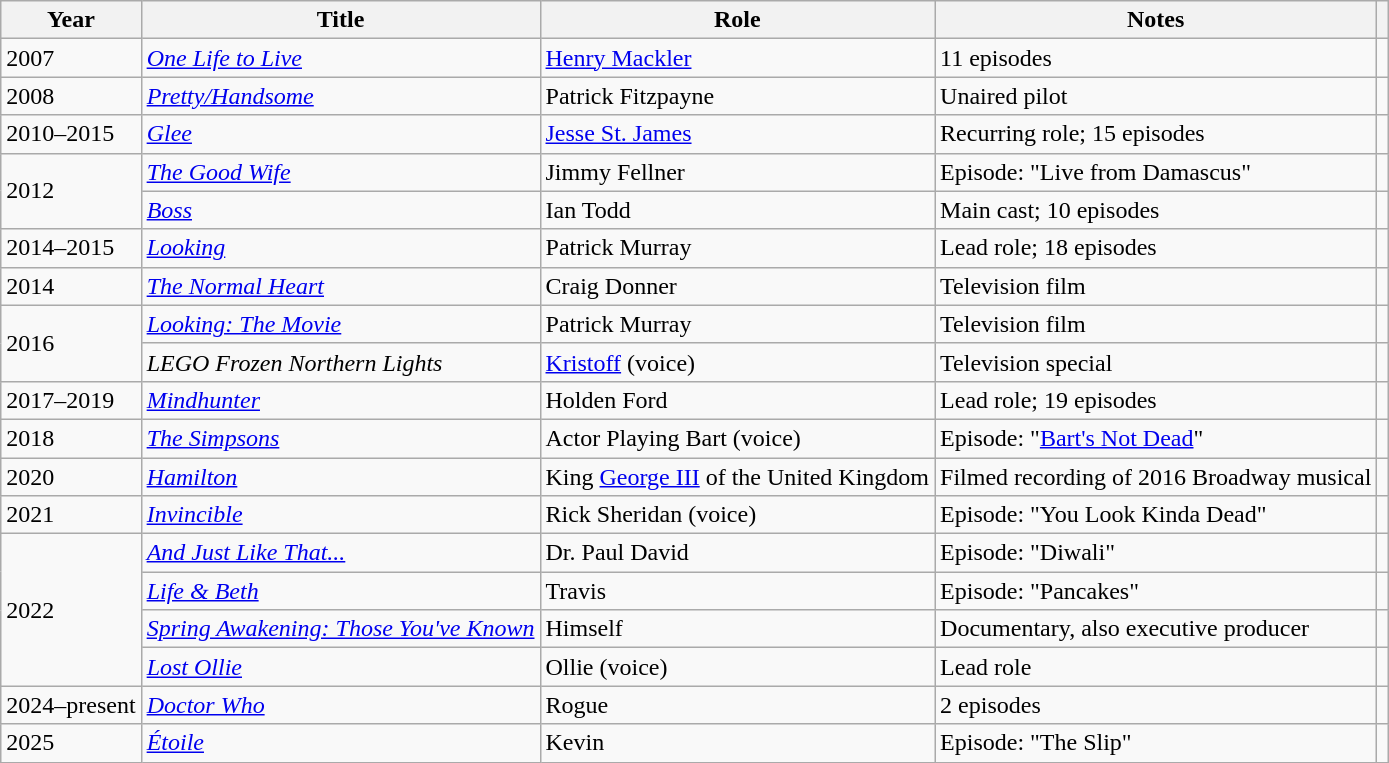<table class="wikitable plainrowheaders sortable">
<tr>
<th scope="col">Year</th>
<th scope="col">Title</th>
<th scope="col">Role</th>
<th scope="col" class="unsortable">Notes</th>
<th scope="col" class="unsortable"></th>
</tr>
<tr>
<td>2007</td>
<td><em><a href='#'>One Life to Live</a></em></td>
<td><a href='#'>Henry Mackler</a></td>
<td>11 episodes</td>
<td></td>
</tr>
<tr>
<td>2008</td>
<td><em><a href='#'>Pretty/Handsome</a></em></td>
<td>Patrick Fitzpayne</td>
<td>Unaired pilot</td>
<td></td>
</tr>
<tr>
<td>2010–2015</td>
<td><em><a href='#'>Glee</a></em></td>
<td><a href='#'>Jesse St. James</a></td>
<td>Recurring role; 15 episodes</td>
<td></td>
</tr>
<tr>
<td rowspan=2>2012</td>
<td><em><a href='#'>The Good Wife</a></em></td>
<td>Jimmy Fellner</td>
<td>Episode: "Live from Damascus"</td>
<td></td>
</tr>
<tr>
<td><em><a href='#'>Boss</a></em></td>
<td>Ian Todd</td>
<td>Main cast; 10 episodes</td>
<td></td>
</tr>
<tr>
<td>2014–2015</td>
<td><em><a href='#'>Looking</a></em></td>
<td>Patrick Murray</td>
<td>Lead role; 18 episodes</td>
<td></td>
</tr>
<tr>
<td>2014</td>
<td><em><a href='#'>The Normal Heart</a></em></td>
<td>Craig Donner</td>
<td>Television film</td>
<td></td>
</tr>
<tr>
<td rowspan="2">2016</td>
<td><em><a href='#'>Looking: The Movie</a></em></td>
<td>Patrick Murray</td>
<td>Television film</td>
<td></td>
</tr>
<tr>
<td><em>LEGO Frozen Northern Lights</em></td>
<td><a href='#'>Kristoff</a> (voice)</td>
<td>Television special</td>
<td></td>
</tr>
<tr>
<td>2017–2019</td>
<td><em><a href='#'>Mindhunter</a></em></td>
<td>Holden Ford</td>
<td>Lead role; 19 episodes</td>
<td></td>
</tr>
<tr>
<td>2018</td>
<td><em><a href='#'>The Simpsons</a></em></td>
<td>Actor Playing Bart (voice)</td>
<td>Episode: "<a href='#'>Bart's Not Dead</a>"</td>
<td></td>
</tr>
<tr>
<td>2020</td>
<td><em><a href='#'>Hamilton</a></em></td>
<td>King <a href='#'>George III</a> of the United Kingdom</td>
<td>Filmed recording of 2016 Broadway musical</td>
<td></td>
</tr>
<tr>
<td>2021</td>
<td><em><a href='#'>Invincible</a></em></td>
<td>Rick Sheridan (voice)</td>
<td>Episode: "You Look Kinda Dead"</td>
<td></td>
</tr>
<tr>
<td rowspan=4>2022</td>
<td><em><a href='#'>And Just Like That...</a></em></td>
<td>Dr. Paul David</td>
<td>Episode: "Diwali"</td>
<td></td>
</tr>
<tr>
<td><em><a href='#'>Life & Beth</a></em></td>
<td>Travis</td>
<td>Episode: "Pancakes"</td>
<td></td>
</tr>
<tr>
<td><em><a href='#'>Spring Awakening: Those You've Known</a></em></td>
<td>Himself</td>
<td>Documentary, also executive producer</td>
<td></td>
</tr>
<tr>
<td><em><a href='#'>Lost Ollie</a></em></td>
<td>Ollie (voice)</td>
<td>Lead role</td>
<td></td>
</tr>
<tr>
<td>2024–present</td>
<td><em><a href='#'>Doctor Who</a></em></td>
<td>Rogue</td>
<td>2 episodes</td>
<td></td>
</tr>
<tr>
<td>2025</td>
<td><em><a href='#'>Étoile</a></em></td>
<td>Kevin</td>
<td>Episode: "The Slip"</td>
<td></td>
</tr>
</table>
